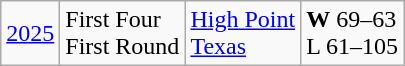<table class="wikitable">
<tr>
<td><a href='#'>2025</a></td>
<td>First Four<br>First Round</td>
<td><a href='#'>High Point</a><br><a href='#'>Texas</a></td>
<td><strong>W</strong> 69–63<br>L 61–105</td>
</tr>
</table>
